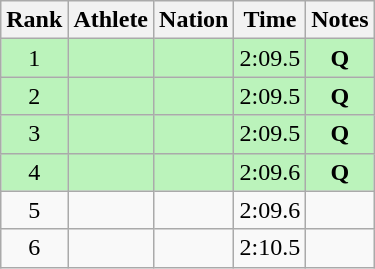<table class="wikitable sortable" style="text-align:center">
<tr>
<th>Rank</th>
<th>Athlete</th>
<th>Nation</th>
<th>Time</th>
<th>Notes</th>
</tr>
<tr bgcolor=bbf3bb>
<td>1</td>
<td align=left></td>
<td align=left></td>
<td>2:09.5</td>
<td><strong>Q</strong></td>
</tr>
<tr bgcolor=bbf3bb>
<td>2</td>
<td align=left></td>
<td align=left></td>
<td>2:09.5</td>
<td><strong>Q</strong></td>
</tr>
<tr bgcolor=bbf3bb>
<td>3</td>
<td align=left></td>
<td align=left></td>
<td>2:09.5</td>
<td><strong>Q</strong></td>
</tr>
<tr bgcolor=bbf3bb>
<td>4</td>
<td align=left></td>
<td align=left></td>
<td>2:09.6</td>
<td><strong>Q</strong></td>
</tr>
<tr>
<td>5</td>
<td align=left></td>
<td align=left></td>
<td>2:09.6</td>
<td></td>
</tr>
<tr>
<td>6</td>
<td align=left></td>
<td align=left></td>
<td>2:10.5</td>
<td></td>
</tr>
</table>
